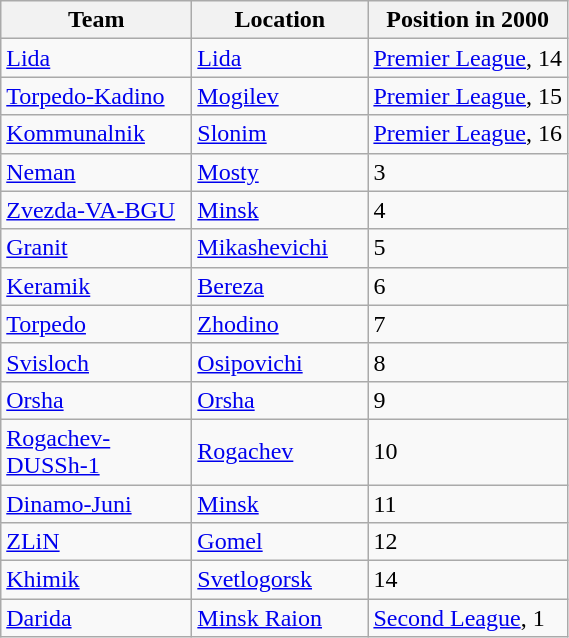<table class="wikitable sortable" style="text-align:left">
<tr>
<th width=120>Team</th>
<th width=110>Location</th>
<th data-sort-type="number">Position in 2000</th>
</tr>
<tr>
<td><a href='#'>Lida</a></td>
<td><a href='#'>Lida</a></td>
<td><a href='#'>Premier League</a>, 14</td>
</tr>
<tr>
<td><a href='#'>Torpedo-Kadino</a></td>
<td><a href='#'>Mogilev</a></td>
<td><a href='#'>Premier League</a>, 15</td>
</tr>
<tr>
<td><a href='#'>Kommunalnik</a></td>
<td><a href='#'>Slonim</a></td>
<td><a href='#'>Premier League</a>, 16</td>
</tr>
<tr>
<td><a href='#'>Neman</a></td>
<td><a href='#'>Mosty</a></td>
<td>3</td>
</tr>
<tr>
<td><a href='#'>Zvezda-VA-BGU</a></td>
<td><a href='#'>Minsk</a></td>
<td>4</td>
</tr>
<tr>
<td><a href='#'>Granit</a></td>
<td><a href='#'>Mikashevichi</a></td>
<td>5</td>
</tr>
<tr>
<td><a href='#'>Keramik</a></td>
<td><a href='#'>Bereza</a></td>
<td>6</td>
</tr>
<tr>
<td><a href='#'>Torpedo</a></td>
<td><a href='#'>Zhodino</a></td>
<td>7</td>
</tr>
<tr>
<td><a href='#'>Svisloch</a></td>
<td><a href='#'>Osipovichi</a></td>
<td>8</td>
</tr>
<tr>
<td><a href='#'>Orsha</a></td>
<td><a href='#'>Orsha</a></td>
<td>9</td>
</tr>
<tr>
<td><a href='#'>Rogachev-DUSSh-1</a></td>
<td><a href='#'>Rogachev</a></td>
<td>10</td>
</tr>
<tr>
<td><a href='#'>Dinamo-Juni</a></td>
<td><a href='#'>Minsk</a></td>
<td>11</td>
</tr>
<tr>
<td><a href='#'>ZLiN</a></td>
<td><a href='#'>Gomel</a></td>
<td>12</td>
</tr>
<tr>
<td><a href='#'>Khimik</a></td>
<td><a href='#'>Svetlogorsk</a></td>
<td>14</td>
</tr>
<tr>
<td><a href='#'>Darida</a></td>
<td><a href='#'>Minsk Raion</a></td>
<td><a href='#'>Second League</a>, 1</td>
</tr>
</table>
